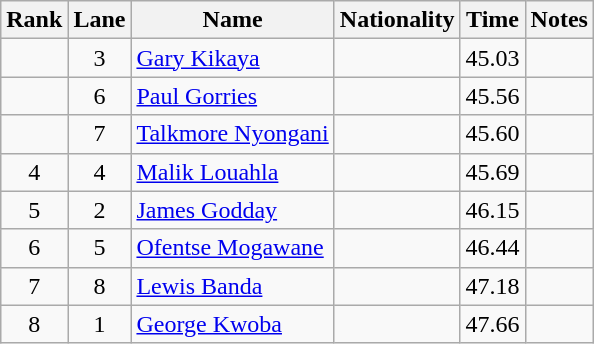<table class="wikitable sortable" style="text-align:center">
<tr>
<th>Rank</th>
<th>Lane</th>
<th>Name</th>
<th>Nationality</th>
<th>Time</th>
<th>Notes</th>
</tr>
<tr>
<td></td>
<td>3</td>
<td align=left><a href='#'>Gary Kikaya</a></td>
<td align=left></td>
<td>45.03</td>
<td></td>
</tr>
<tr>
<td></td>
<td>6</td>
<td align=left><a href='#'>Paul Gorries</a></td>
<td align=left></td>
<td>45.56</td>
<td></td>
</tr>
<tr>
<td></td>
<td>7</td>
<td align=left><a href='#'>Talkmore Nyongani</a></td>
<td align=left></td>
<td>45.60</td>
<td></td>
</tr>
<tr>
<td>4</td>
<td>4</td>
<td align=left><a href='#'>Malik Louahla</a></td>
<td align=left></td>
<td>45.69</td>
<td></td>
</tr>
<tr>
<td>5</td>
<td>2</td>
<td align=left><a href='#'>James Godday</a></td>
<td align=left></td>
<td>46.15</td>
<td></td>
</tr>
<tr>
<td>6</td>
<td>5</td>
<td align=left><a href='#'>Ofentse Mogawane</a></td>
<td align=left></td>
<td>46.44</td>
<td></td>
</tr>
<tr>
<td>7</td>
<td>8</td>
<td align=left><a href='#'>Lewis Banda</a></td>
<td align=left></td>
<td>47.18</td>
<td></td>
</tr>
<tr>
<td>8</td>
<td>1</td>
<td align=left><a href='#'>George Kwoba</a></td>
<td align=left></td>
<td>47.66</td>
<td></td>
</tr>
</table>
